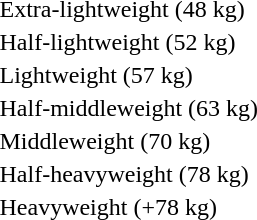<table>
<tr>
<td rowspan=2>Extra-lightweight (48 kg)<br></td>
<td rowspan=2></td>
<td rowspan=2></td>
<td></td>
</tr>
<tr>
<td></td>
</tr>
<tr>
<td rowspan=2>Half-lightweight (52 kg)<br></td>
<td rowspan=2></td>
<td rowspan=2></td>
<td></td>
</tr>
<tr>
<td></td>
</tr>
<tr>
<td rowspan=2>Lightweight (57 kg)<br></td>
<td rowspan=2></td>
<td rowspan=2></td>
<td></td>
</tr>
<tr>
<td></td>
</tr>
<tr>
<td rowspan=2>Half-middleweight (63 kg)<br></td>
<td rowspan=2></td>
<td rowspan=2></td>
<td></td>
</tr>
<tr>
<td></td>
</tr>
<tr>
<td rowspan=2>Middleweight (70 kg)<br></td>
<td rowspan=2></td>
<td rowspan=2></td>
<td></td>
</tr>
<tr>
<td></td>
</tr>
<tr>
<td rowspan=2>Half-heavyweight (78 kg)<br></td>
<td rowspan=2></td>
<td rowspan=2></td>
<td></td>
</tr>
<tr>
<td></td>
</tr>
<tr>
<td rowspan=2>Heavyweight (+78 kg)<br></td>
<td rowspan=2></td>
<td rowspan=2></td>
<td></td>
</tr>
<tr>
<td></td>
</tr>
</table>
